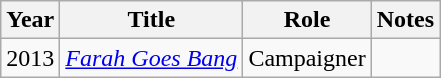<table class="wikitable sortable">
<tr>
<th>Year</th>
<th>Title</th>
<th>Role</th>
<th>Notes</th>
</tr>
<tr>
<td>2013</td>
<td><em><a href='#'>Farah Goes Bang</a></em></td>
<td>Campaigner</td>
<td></td>
</tr>
</table>
